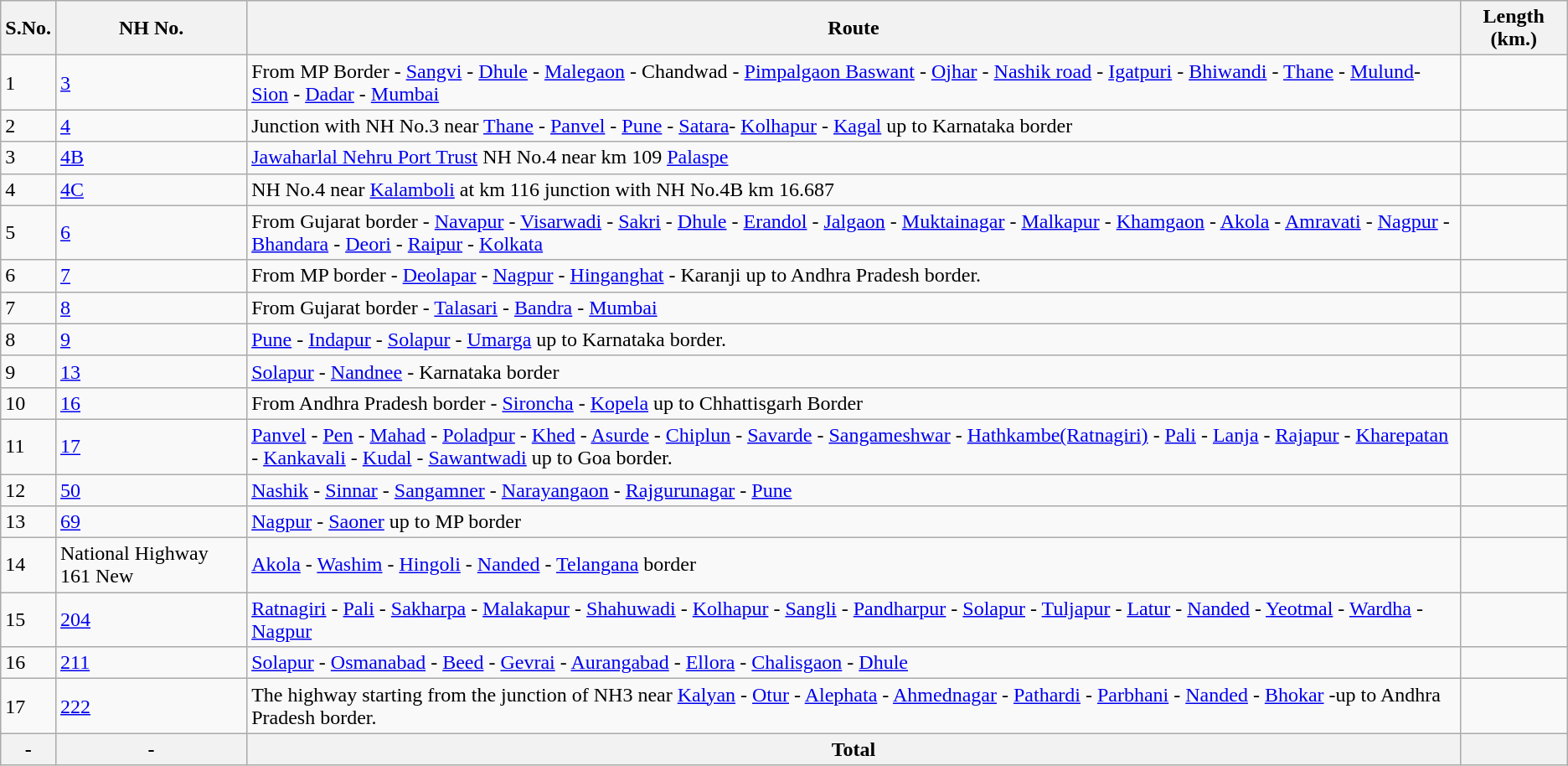<table class="wikitable">
<tr>
<th>S.No.</th>
<th>NH No.</th>
<th>Route</th>
<th>Length (km.)</th>
</tr>
<tr 1A [NE-1] Mumbai - Pune Expressway 96>
<td>1</td>
<td><a href='#'>3</a></td>
<td>From MP Border - <a href='#'>Sangvi</a> - <a href='#'>Dhule</a> - <a href='#'>Malegaon</a> - Chandwad - <a href='#'>Pimpalgaon Baswant</a> - <a href='#'>Ojhar</a> - <a href='#'>Nashik road</a> - <a href='#'>Igatpuri</a> - <a href='#'>Bhiwandi</a> - <a href='#'>Thane</a> - <a href='#'>Mulund</a>- <a href='#'>Sion</a> - <a href='#'>Dadar</a> - <a href='#'>Mumbai</a></td>
<td></td>
</tr>
<tr>
<td>2</td>
<td><a href='#'>4</a></td>
<td>Junction with NH No.3 near <a href='#'>Thane</a> - <a href='#'>Panvel</a> - <a href='#'>Pune</a> - <a href='#'>Satara</a>- <a href='#'>Kolhapur</a> - <a href='#'>Kagal</a> up to Karnataka border</td>
<td></td>
</tr>
<tr>
<td>3</td>
<td><a href='#'>4B</a></td>
<td><a href='#'>Jawaharlal Nehru Port Trust</a> NH No.4 near km 109 <a href='#'>Palaspe</a></td>
<td></td>
</tr>
<tr>
<td>4</td>
<td><a href='#'>4C</a></td>
<td>NH No.4 near <a href='#'>Kalamboli</a> at km 116 junction with NH No.4B km 16.687</td>
<td></td>
</tr>
<tr>
<td>5</td>
<td><a href='#'>6</a></td>
<td>From Gujarat border - <a href='#'>Navapur</a> - <a href='#'>Visarwadi</a> - <a href='#'>Sakri</a> - <a href='#'>Dhule</a> - <a href='#'>Erandol</a> -  <a href='#'>Jalgaon</a> - <a href='#'>Muktainagar</a> - <a href='#'>Malkapur</a> - <a href='#'>Khamgaon</a> - <a href='#'>Akola</a> - <a href='#'>Amravati</a> - <a href='#'>Nagpur</a> - <a href='#'>Bhandara</a> - <a href='#'>Deori</a> - <a href='#'>Raipur</a> - <a href='#'>Kolkata</a></td>
<td></td>
</tr>
<tr>
<td>6</td>
<td><a href='#'>7</a></td>
<td>From MP border - <a href='#'>Deolapar</a> - <a href='#'>Nagpur</a> - <a href='#'>Hinganghat</a> - Karanji up to Andhra Pradesh border.</td>
<td></td>
</tr>
<tr>
<td>7</td>
<td><a href='#'>8</a></td>
<td>From Gujarat border - <a href='#'>Talasari</a> - <a href='#'>Bandra</a> - <a href='#'>Mumbai</a></td>
<td></td>
</tr>
<tr>
<td>8</td>
<td><a href='#'>9</a></td>
<td><a href='#'>Pune</a> - <a href='#'>Indapur</a> - <a href='#'>Solapur</a> - <a href='#'>Umarga</a>  up to Karnataka border.</td>
<td></td>
</tr>
<tr>
<td>9</td>
<td><a href='#'>13</a></td>
<td><a href='#'>Solapur</a> - <a href='#'>Nandnee</a> - Karnataka border</td>
<td></td>
</tr>
<tr>
<td>10</td>
<td><a href='#'>16</a></td>
<td>From Andhra Pradesh border - <a href='#'>Sironcha</a> - <a href='#'>Kopela</a>  up to Chhattisgarh Border</td>
<td></td>
</tr>
<tr>
<td>11</td>
<td><a href='#'>17</a></td>
<td><a href='#'>Panvel</a> - <a href='#'>Pen</a> - <a href='#'>Mahad</a> - <a href='#'>Poladpur</a> - <a href='#'>Khed</a> - <a href='#'>Asurde</a> - <a href='#'>Chiplun</a> - <a href='#'>Savarde</a> - <a href='#'>Sangameshwar</a> - <a href='#'>Hathkambe(Ratnagiri)</a> - <a href='#'>Pali</a> - <a href='#'>Lanja</a> - <a href='#'>Rajapur</a> - <a href='#'>Kharepatan</a> - <a href='#'>Kankavali</a> - <a href='#'>Kudal</a> - <a href='#'>Sawantwadi</a>  up to Goa border.</td>
<td></td>
</tr>
<tr>
<td>12</td>
<td><a href='#'>50</a></td>
<td><a href='#'>Nashik</a> - <a href='#'>Sinnar</a> - <a href='#'>Sangamner</a> - <a href='#'>Narayangaon</a> - <a href='#'>Rajgurunagar</a> - <a href='#'>Pune</a></td>
<td></td>
</tr>
<tr>
<td>13</td>
<td><a href='#'>69</a></td>
<td><a href='#'>Nagpur</a> - <a href='#'>Saoner</a> up to MP border</td>
<td></td>
</tr>
<tr>
<td>14</td>
<td>National Highway 161 New</td>
<td><a href='#'>Akola</a> - <a href='#'>Washim</a> - <a href='#'>Hingoli</a> - <a href='#'>Nanded</a> - <a href='#'>Telangana</a> border</td>
<td></td>
</tr>
<tr>
<td>15</td>
<td><a href='#'>204</a></td>
<td><a href='#'>Ratnagiri</a> - <a href='#'>Pali</a> - <a href='#'>Sakharpa</a> - <a href='#'>Malakapur</a> - <a href='#'>Shahuwadi</a> - <a href='#'>Kolhapur</a> - <a href='#'>Sangli</a> - <a href='#'>Pandharpur</a> - <a href='#'>Solapur</a> - <a href='#'>Tuljapur</a> - <a href='#'>Latur</a> - <a href='#'>Nanded</a> - <a href='#'>Yeotmal</a> - <a href='#'>Wardha</a> - <a href='#'>Nagpur</a></td>
<td></td>
</tr>
<tr>
<td>16</td>
<td><a href='#'>211</a></td>
<td><a href='#'>Solapur</a> - <a href='#'>Osmanabad</a> - <a href='#'>Beed</a> - <a href='#'>Gevrai</a> - <a href='#'>Aurangabad</a> - <a href='#'>Ellora</a> - <a href='#'>Chalisgaon</a> - <a href='#'>Dhule</a></td>
<td></td>
</tr>
<tr>
<td>17</td>
<td><a href='#'>222</a></td>
<td>The highway starting from the junction of NH3 near <a href='#'>Kalyan</a> - <a href='#'>Otur</a> - <a href='#'>Alephata</a> - <a href='#'>Ahmednagar</a> - <a href='#'>Pathardi</a> - <a href='#'>Parbhani</a> - <a href='#'>Nanded</a> - <a href='#'>Bhokar</a> -up to Andhra Pradesh border.</td>
<td></td>
</tr>
<tr>
<th>-</th>
<th>-</th>
<th>Total</th>
<th></th>
</tr>
</table>
